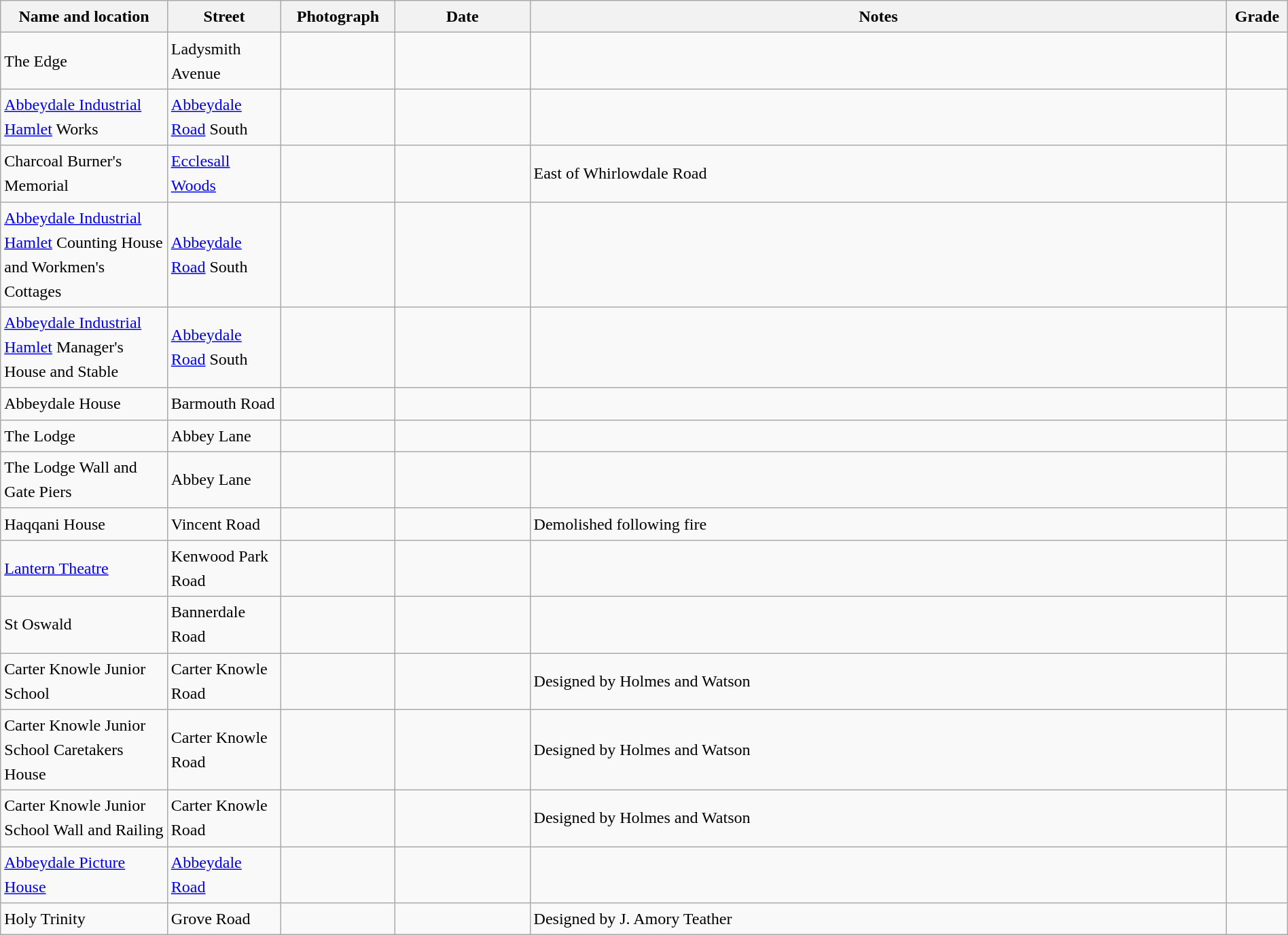<table class="wikitable sortable plainrowheaders" style="width:100%; border:0; text-align:left; line-height:150%;">
<tr>
<th scope="col"  style="width:150px">Name and location</th>
<th scope="col"  style="width:100px">Street</th>
<th scope="col"  style="width:100px" class="unsortable">Photograph</th>
<th scope="col"  style="width:120px">Date</th>
<th scope="col"  style="width:650px" class="unsortable">Notes</th>
<th scope="col"  style="width:50px">Grade</th>
</tr>
<tr>
<td>The Edge<br><small></small></td>
<td>Ladysmith Avenue</td>
<td></td>
<td></td>
<td></td>
<td align="center" ></td>
</tr>
<tr>
<td><a href='#'>Abbeydale Industrial Hamlet</a> Works<br><small></small></td>
<td><a href='#'>Abbeydale Road</a> South</td>
<td></td>
<td></td>
<td></td>
<td align="center" ></td>
</tr>
<tr>
<td>Charcoal Burner's Memorial<br><small></small></td>
<td><a href='#'>Ecclesall Woods</a></td>
<td></td>
<td></td>
<td>East of Whirlowdale Road</td>
<td align="center" ></td>
</tr>
<tr>
<td><a href='#'>Abbeydale Industrial Hamlet</a> Counting House and Workmen's Cottages<br><small></small></td>
<td><a href='#'>Abbeydale Road</a> South</td>
<td></td>
<td></td>
<td></td>
<td align="center" ></td>
</tr>
<tr>
<td><a href='#'>Abbeydale Industrial Hamlet</a> Manager's House and Stable<br><small></small></td>
<td><a href='#'>Abbeydale Road</a> South</td>
<td></td>
<td></td>
<td></td>
<td align="center" ></td>
</tr>
<tr>
<td>Abbeydale House<br><small></small></td>
<td>Barmouth Road</td>
<td></td>
<td></td>
<td></td>
<td align="center" ></td>
</tr>
<tr>
<td>The Lodge<br><small></small></td>
<td>Abbey Lane</td>
<td></td>
<td></td>
<td></td>
<td align="center" ></td>
</tr>
<tr>
<td>The Lodge Wall and Gate Piers<br><small></small></td>
<td>Abbey Lane</td>
<td></td>
<td></td>
<td></td>
<td align="center" ></td>
</tr>
<tr>
<td>Haqqani House<br><small></small></td>
<td>Vincent Road</td>
<td></td>
<td></td>
<td>Demolished following fire</td>
<td align="center" ></td>
</tr>
<tr>
<td><a href='#'>Lantern Theatre</a><br><small></small></td>
<td>Kenwood Park Road</td>
<td></td>
<td></td>
<td></td>
<td align="center" ></td>
</tr>
<tr>
<td>St Oswald<br><small></small></td>
<td>Bannerdale Road</td>
<td></td>
<td></td>
<td></td>
<td align="center" ></td>
</tr>
<tr>
<td>Carter Knowle Junior School<br><small></small></td>
<td>Carter Knowle Road</td>
<td></td>
<td></td>
<td>Designed by Holmes and Watson</td>
<td align="center" ></td>
</tr>
<tr>
<td>Carter Knowle Junior School Caretakers House<br><small></small></td>
<td>Carter Knowle Road</td>
<td></td>
<td></td>
<td>Designed by Holmes and Watson</td>
<td align="center" ></td>
</tr>
<tr>
<td>Carter Knowle Junior School Wall and Railing<br><small></small></td>
<td>Carter Knowle Road</td>
<td></td>
<td></td>
<td>Designed by Holmes and Watson</td>
<td align="center" ></td>
</tr>
<tr>
<td><a href='#'>Abbeydale Picture House</a><br><small></small></td>
<td><a href='#'>Abbeydale Road</a></td>
<td></td>
<td></td>
<td></td>
<td align="center" ></td>
</tr>
<tr>
<td>Holy Trinity<br><small></small></td>
<td>Grove Road</td>
<td></td>
<td></td>
<td>Designed by J. Amory Teather</td>
<td align="center" ></td>
</tr>
</table>
